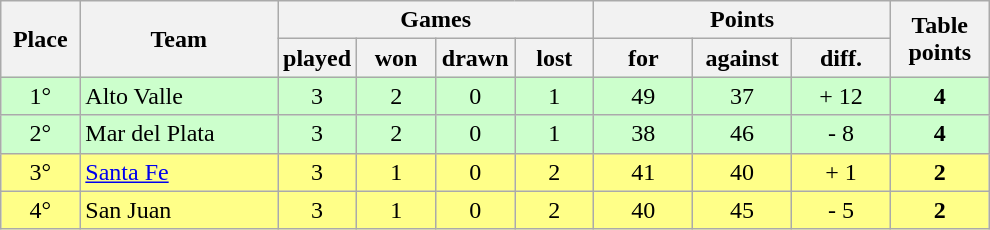<table class="wikitable">
<tr>
<th rowspan=2 width="8%">Place</th>
<th rowspan=2 width="20%">Team</th>
<th colspan=4 width="32%">Games</th>
<th colspan=3 width="30%">Points</th>
<th rowspan=2 width="10%">Table<br>points</th>
</tr>
<tr>
<th width="8%">played</th>
<th width="8%">won</th>
<th width="8%">drawn</th>
<th width="8%">lost</th>
<th width="10%">for</th>
<th width="10%">against</th>
<th width="10%">diff.</th>
</tr>
<tr align=center style="background: #ccffcc;">
<td>1°</td>
<td align=left>Alto Valle </td>
<td>3</td>
<td>2</td>
<td>0</td>
<td>1</td>
<td>49</td>
<td>37</td>
<td>+ 12</td>
<td><strong>4</strong></td>
</tr>
<tr align=center style="background: #ccffcc;">
<td>2°</td>
<td align=left>Mar del Plata</td>
<td>3</td>
<td>2</td>
<td>0</td>
<td>1</td>
<td>38</td>
<td>46</td>
<td>- 8</td>
<td><strong>4</strong></td>
</tr>
<tr align=center style="background: #FFFF88;">
<td>3°</td>
<td align=left><a href='#'>Santa Fe</a></td>
<td>3</td>
<td>1</td>
<td>0</td>
<td>2</td>
<td>41</td>
<td>40</td>
<td>+ 1</td>
<td><strong>2</strong></td>
</tr>
<tr align=center style="background: #FFFF88;">
<td>4°</td>
<td align=left>San Juan</td>
<td>3</td>
<td>1</td>
<td>0</td>
<td>2</td>
<td>40</td>
<td>45</td>
<td>- 5</td>
<td><strong>2</strong></td>
</tr>
</table>
